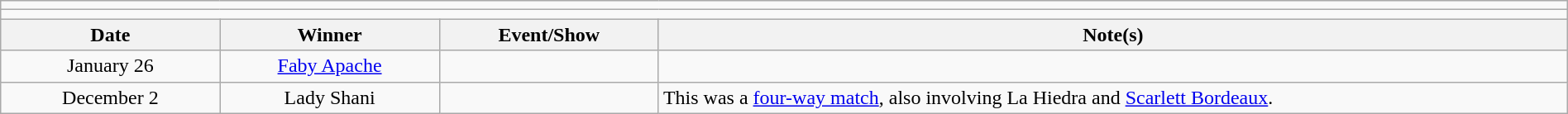<table class="wikitable" style="text-align:center; width:100%;">
<tr>
<td colspan="5"></td>
</tr>
<tr>
<td colspan="5"><strong></strong></td>
</tr>
<tr>
<th width=14%>Date</th>
<th width=14%>Winner</th>
<th width=14%>Event/Show</th>
<th width=58%>Note(s)</th>
</tr>
<tr>
<td>January 26</td>
<td><a href='#'>Faby Apache</a></td>
<td></td>
<td align=left></td>
</tr>
<tr>
<td>December 2</td>
<td>Lady Shani</td>
<td></td>
<td align=left>This was a <a href='#'>four-way match</a>, also involving  La Hiedra and <a href='#'>Scarlett Bordeaux</a>.</td>
</tr>
</table>
